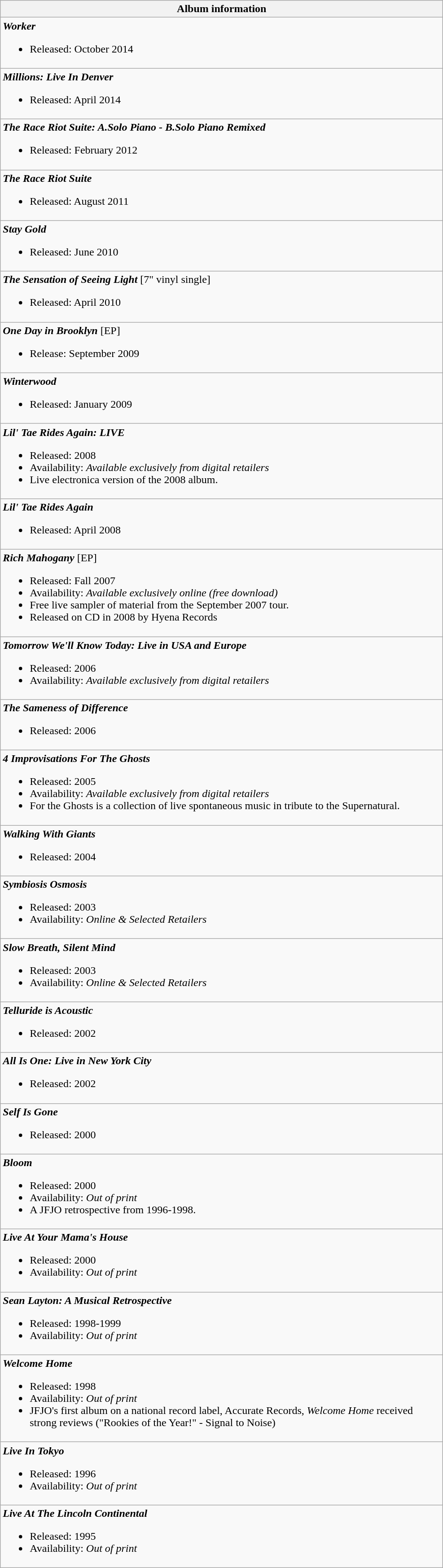<table class="wikitable">
<tr>
<th align="left" width="650">Album information</th>
</tr>
<tr>
<td align="left"><strong><em>Worker</em></strong><br><ul><li>Released: October 2014</li></ul></td>
</tr>
<tr>
<td align="left"><strong><em>Millions: Live In Denver</em></strong><br><ul><li>Released: April 2014</li></ul></td>
</tr>
<tr>
<td align="left"><strong><em>The Race Riot Suite: A.Solo Piano - B.Solo Piano Remixed</em></strong><br><ul><li>Released: February 2012</li></ul></td>
</tr>
<tr>
<td align="left"><strong><em>The Race Riot Suite</em></strong><br><ul><li>Released: August 2011</li></ul></td>
</tr>
<tr>
<td align="left"><strong><em>Stay Gold</em></strong><br><ul><li>Released: June 2010</li></ul></td>
</tr>
<tr>
<td align="left"><strong><em>The Sensation of Seeing Light</em></strong> [7" vinyl single]<br><ul><li>Released: April 2010</li></ul></td>
</tr>
<tr>
<td align="left"><strong><em>One Day in Brooklyn</em></strong> [EP]<br><ul><li>Release: September 2009</li></ul></td>
</tr>
<tr>
<td align="left"><strong><em>Winterwood</em></strong><br><ul><li>Released: January 2009</li></ul></td>
</tr>
<tr>
<td align="left"><strong><em>Lil' Tae Rides Again: LIVE</em></strong><br><ul><li>Released: 2008</li><li>Availability: <em>Available exclusively from digital retailers</em></li><li>Live electronica version of the 2008 album.</li></ul></td>
</tr>
<tr>
<td align="left"><strong><em>Lil' Tae Rides Again</em></strong><br><ul><li>Released: April 2008</li></ul></td>
</tr>
<tr>
<td align="left"><strong><em>Rich Mahogany</em></strong> [EP]<br><ul><li>Released: Fall 2007</li><li>Availability: <em>Available exclusively online (free download)</em></li><li>Free live sampler of material from the September 2007 tour.</li><li>Released on CD in 2008 by Hyena Records</li></ul></td>
</tr>
<tr>
<td align="left"><strong><em>Tomorrow We'll Know Today: Live in USA and Europe</em></strong><br><ul><li>Released: 2006</li><li>Availability: <em>Available exclusively from digital retailers</em></li></ul></td>
</tr>
<tr>
<td align="left"><strong><em>The Sameness of Difference</em></strong><br><ul><li>Released: 2006</li></ul></td>
</tr>
<tr>
<td align="left"><strong><em>4 Improvisations For The Ghosts</em></strong><br><ul><li>Released: 2005</li><li>Availability: <em>Available exclusively from digital retailers</em></li><li>For the Ghosts is a collection of live spontaneous music in tribute to the Supernatural.</li></ul></td>
</tr>
<tr>
<td align="left"><strong><em>Walking With Giants</em></strong><br><ul><li>Released: 2004</li></ul></td>
</tr>
<tr>
<td align="left"><strong><em>Symbiosis Osmosis</em></strong><br><ul><li>Released: 2003</li><li>Availability: <em>Online & Selected Retailers</em></li></ul></td>
</tr>
<tr>
<td align="left"><strong><em>Slow Breath, Silent Mind</em></strong><br><ul><li>Released: 2003</li><li>Availability: <em>Online & Selected Retailers</em></li></ul></td>
</tr>
<tr>
<td align="left"><strong><em>Telluride is Acoustic</em></strong><br><ul><li>Released: 2002</li></ul></td>
</tr>
<tr>
<td align="left"><strong><em>All Is One: Live in New York City</em></strong><br><ul><li>Released: 2002</li></ul></td>
</tr>
<tr>
<td align="left"><strong><em>Self Is Gone</em></strong><br><ul><li>Released: 2000</li></ul></td>
</tr>
<tr>
<td align="left"><strong><em>Bloom</em></strong><br><ul><li>Released: 2000</li><li>Availability: <em>Out of print</em></li><li>A JFJO retrospective from 1996-1998.</li></ul></td>
</tr>
<tr>
<td align="left"><strong><em>Live At Your Mama's House</em></strong><br><ul><li>Released: 2000</li><li>Availability: <em>Out of print</em></li></ul></td>
</tr>
<tr>
<td align="left"><strong><em>Sean Layton: A Musical Retrospective</em></strong><br><ul><li>Released: 1998-1999</li><li>Availability: <em>Out of print</em></li></ul></td>
</tr>
<tr>
<td align="left"><strong><em>Welcome Home</em></strong><br><ul><li>Released: 1998</li><li>Availability: <em>Out of print</em></li><li>JFJO's first album on a national record label, Accurate Records, <em>Welcome Home</em> received strong reviews ("Rookies of the Year!" - Signal to Noise)</li></ul></td>
</tr>
<tr>
<td align="left"><strong><em>Live In Tokyo</em></strong><br><ul><li>Released: 1996</li><li>Availability: <em>Out of print</em></li></ul></td>
</tr>
<tr>
<td align="left"><strong><em>Live At The Lincoln Continental</em></strong><br><ul><li>Released: 1995</li><li>Availability: <em>Out of print</em></li></ul></td>
</tr>
</table>
